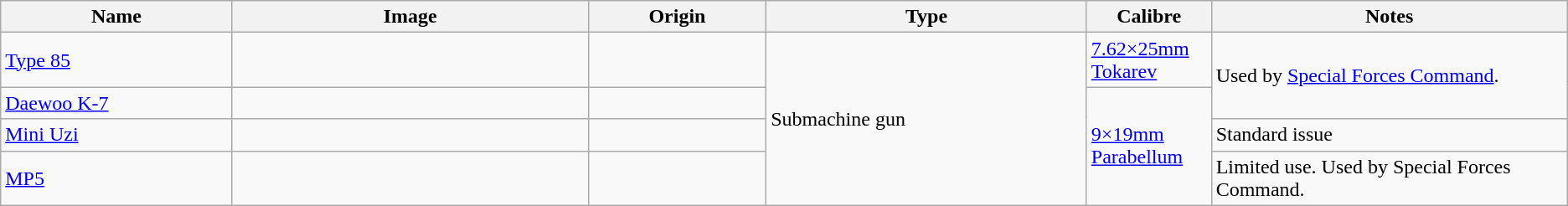<table class="wikitable sortable">
<tr>
<th style="text-align: center; width:13%;">Name</th>
<th style="text-align: center; width:20%;">Image</th>
<th style="text-align: center; width:10%;">Origin</th>
<th style="text-align: center; width:18%;">Type</th>
<th style="text-align: center; width:7%;">Calibre</th>
<th style="text-align: center; width:20%;">Notes</th>
</tr>
<tr>
<td><a href='#'>Type 85</a></td>
<td></td>
<td></td>
<td rowspan="4">Submachine gun</td>
<td><a href='#'>7.62×25mm Tokarev</a></td>
<td rowspan="2">Used by <a href='#'>Special Forces Command</a>.</td>
</tr>
<tr>
<td><a href='#'>Daewoo K-7</a></td>
<td></td>
<td></td>
<td rowspan="3"><a href='#'>9×19mm Parabellum</a></td>
</tr>
<tr>
<td><a href='#'>Mini Uzi</a></td>
<td></td>
<td></td>
<td>Standard issue</td>
</tr>
<tr>
<td><a href='#'>MP5</a></td>
<td></td>
<td></td>
<td>Limited use. Used by Special Forces Command.</td>
</tr>
</table>
